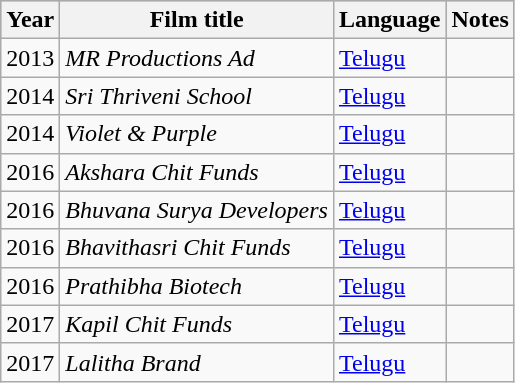<table class="wikitable">
<tr style="background:LightSteelBlue; text-align:center;">
<th>Year</th>
<th>Film title</th>
<th>Language</th>
<th>Notes</th>
</tr>
<tr>
<td>2013</td>
<td><em>MR Productions Ad</em></td>
<td><a href='#'>Telugu</a></td>
<td></td>
</tr>
<tr>
<td>2014</td>
<td><em>Sri Thriveni School</em></td>
<td><a href='#'>Telugu</a></td>
<td></td>
</tr>
<tr>
<td>2014</td>
<td><em>Violet & Purple</em></td>
<td><a href='#'>Telugu</a></td>
<td></td>
</tr>
<tr>
<td>2016</td>
<td><em>Akshara Chit Funds</em></td>
<td><a href='#'>Telugu</a></td>
<td></td>
</tr>
<tr>
<td>2016</td>
<td><em>Bhuvana Surya Developers</em></td>
<td><a href='#'>Telugu</a></td>
<td></td>
</tr>
<tr>
<td>2016</td>
<td><em>Bhavithasri Chit Funds</em></td>
<td><a href='#'>Telugu</a></td>
<td></td>
</tr>
<tr>
<td>2016</td>
<td><em>Prathibha Biotech</em></td>
<td><a href='#'>Telugu</a></td>
<td></td>
</tr>
<tr>
<td>2017</td>
<td><em>Kapil Chit Funds</em></td>
<td><a href='#'>Telugu</a></td>
<td></td>
</tr>
<tr>
<td>2017</td>
<td><em>Lalitha Brand</em></td>
<td><a href='#'>Telugu</a></td>
<td></td>
</tr>
</table>
